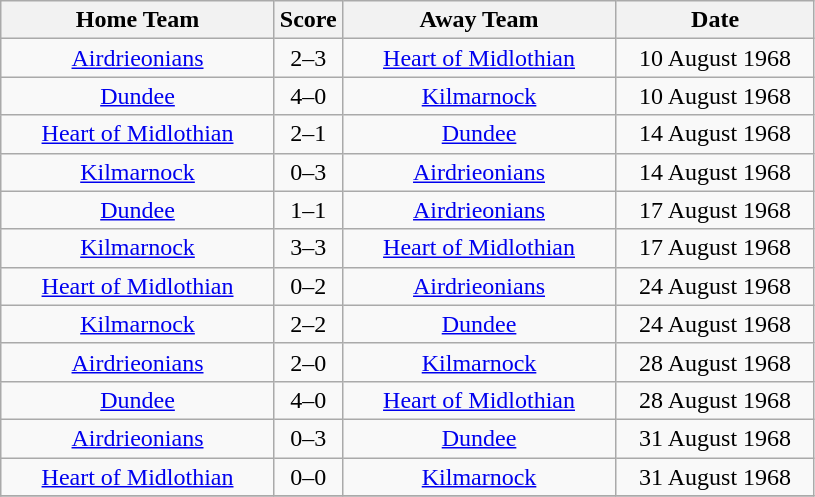<table class="wikitable" style="text-align:center;">
<tr>
<th width=175>Home Team</th>
<th width=20>Score</th>
<th width=175>Away Team</th>
<th width= 125>Date</th>
</tr>
<tr>
<td><a href='#'>Airdrieonians</a></td>
<td>2–3</td>
<td><a href='#'>Heart of Midlothian</a></td>
<td>10 August 1968</td>
</tr>
<tr>
<td><a href='#'>Dundee</a></td>
<td>4–0</td>
<td><a href='#'>Kilmarnock</a></td>
<td>10 August 1968</td>
</tr>
<tr>
<td><a href='#'>Heart of Midlothian</a></td>
<td>2–1</td>
<td><a href='#'>Dundee</a></td>
<td>14 August 1968</td>
</tr>
<tr>
<td><a href='#'>Kilmarnock</a></td>
<td>0–3</td>
<td><a href='#'>Airdrieonians</a></td>
<td>14 August 1968</td>
</tr>
<tr>
<td><a href='#'>Dundee</a></td>
<td>1–1</td>
<td><a href='#'>Airdrieonians</a></td>
<td>17 August 1968</td>
</tr>
<tr>
<td><a href='#'>Kilmarnock</a></td>
<td>3–3</td>
<td><a href='#'>Heart of Midlothian</a></td>
<td>17 August 1968</td>
</tr>
<tr>
<td><a href='#'>Heart of Midlothian</a></td>
<td>0–2</td>
<td><a href='#'>Airdrieonians</a></td>
<td>24 August 1968</td>
</tr>
<tr>
<td><a href='#'>Kilmarnock</a></td>
<td>2–2</td>
<td><a href='#'>Dundee</a></td>
<td>24 August 1968</td>
</tr>
<tr>
<td><a href='#'>Airdrieonians</a></td>
<td>2–0</td>
<td><a href='#'>Kilmarnock</a></td>
<td>28 August 1968</td>
</tr>
<tr>
<td><a href='#'>Dundee</a></td>
<td>4–0</td>
<td><a href='#'>Heart of Midlothian</a></td>
<td>28 August 1968</td>
</tr>
<tr>
<td><a href='#'>Airdrieonians</a></td>
<td>0–3</td>
<td><a href='#'>Dundee</a></td>
<td>31 August 1968</td>
</tr>
<tr>
<td><a href='#'>Heart of Midlothian</a></td>
<td>0–0</td>
<td><a href='#'>Kilmarnock</a></td>
<td>31 August 1968</td>
</tr>
<tr>
</tr>
</table>
